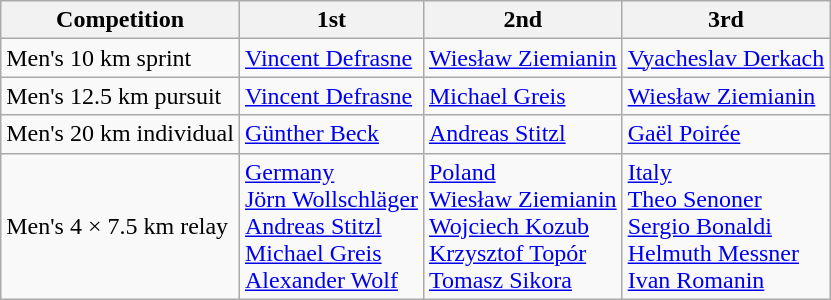<table class="wikitable">
<tr>
<th>Competition</th>
<th>1st</th>
<th>2nd</th>
<th>3rd</th>
</tr>
<tr>
<td>Men's 10 km sprint</td>
<td> <a href='#'>Vincent Defrasne</a></td>
<td> <a href='#'>Wiesław Ziemianin</a></td>
<td> <a href='#'>Vyacheslav Derkach</a></td>
</tr>
<tr>
<td>Men's 12.5 km pursuit</td>
<td> <a href='#'>Vincent Defrasne</a></td>
<td> <a href='#'>Michael Greis</a></td>
<td> <a href='#'>Wiesław Ziemianin</a></td>
</tr>
<tr>
<td>Men's 20 km individual</td>
<td> <a href='#'>Günther Beck</a></td>
<td> <a href='#'>Andreas Stitzl</a></td>
<td> <a href='#'>Gaël Poirée</a></td>
</tr>
<tr>
<td>Men's 4 × 7.5 km relay</td>
<td> <a href='#'>Germany</a><br><a href='#'>Jörn Wollschläger</a><br><a href='#'>Andreas Stitzl</a><br><a href='#'>Michael Greis</a><br><a href='#'>Alexander Wolf</a></td>
<td> <a href='#'>Poland</a><br><a href='#'>Wiesław Ziemianin</a><br><a href='#'>Wojciech Kozub</a><br><a href='#'>Krzysztof Topór</a><br><a href='#'>Tomasz Sikora</a></td>
<td> <a href='#'>Italy</a><br><a href='#'>Theo Senoner</a><br><a href='#'>Sergio Bonaldi</a><br><a href='#'>Helmuth Messner</a><br><a href='#'>Ivan Romanin</a></td>
</tr>
</table>
